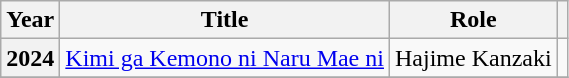<table class="wikitable">
<tr>
<th>Year</th>
<th>Title</th>
<th>Role</th>
<th></th>
</tr>
<tr>
<th>2024</th>
<td><a href='#'>Kimi ga Kemono ni Naru Mae ni</a></td>
<td>Hajime Kanzaki</td>
<td></td>
</tr>
<tr>
</tr>
</table>
